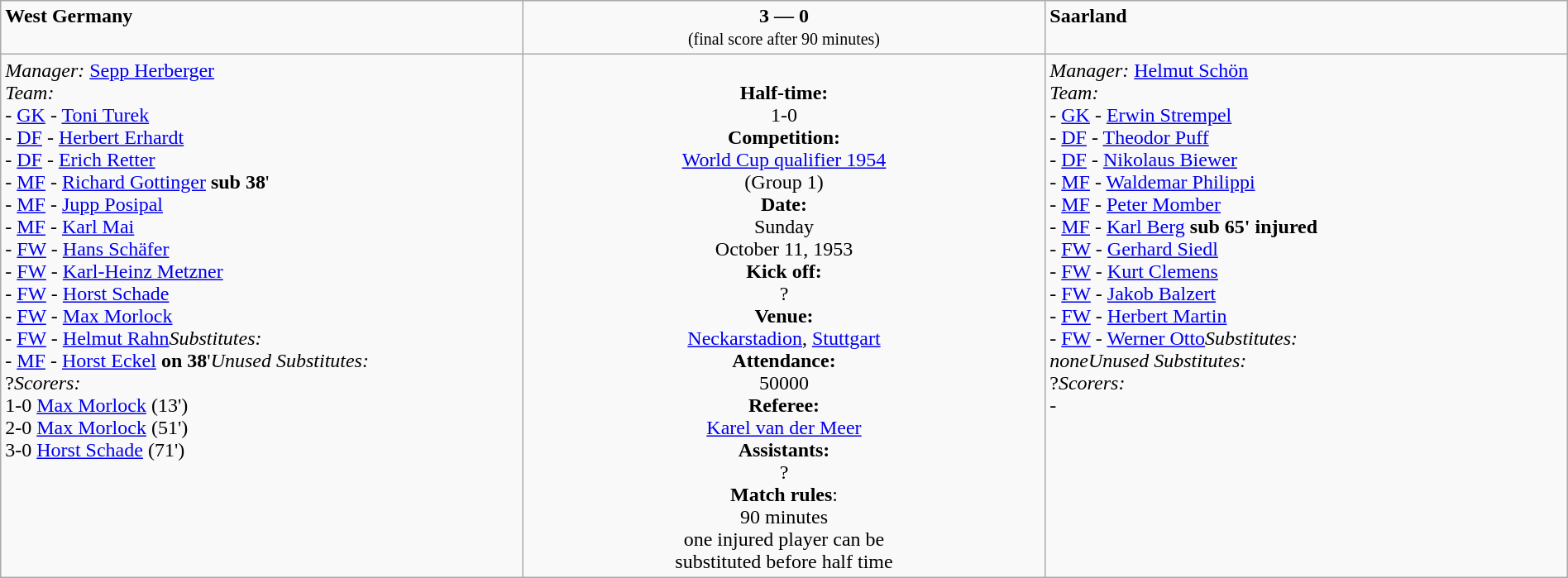<table border=0 class="wikitable" width=100%>
<tr>
<td width=33% valign=top><span> <strong>West Germany</strong></span></td>
<td width=33% valign=top align=center><span><strong>3 — 0</strong></span><br><small>(final score after 90 minutes)</small></td>
<td width=33% valign=top><span>  <strong>Saarland</strong></span></td>
</tr>
<tr>
<td valign=top><em>Manager:</em>  <a href='#'>Sepp Herberger</a><br><em>Team:</em>
<br> - <a href='#'>GK</a> - <a href='#'>Toni Turek</a>
<br> - <a href='#'>DF</a> - <a href='#'>Herbert Erhardt</a>
<br> - <a href='#'>DF</a> - <a href='#'>Erich Retter</a>
<br> - <a href='#'>MF</a> - <a href='#'>Richard Gottinger</a> <strong>sub 38</strong>'
<br> - <a href='#'>MF</a> - <a href='#'>Jupp Posipal</a>
<br> - <a href='#'>MF</a> - <a href='#'>Karl Mai</a>
<br> - <a href='#'>FW</a> - <a href='#'>Hans Schäfer</a>
<br> - <a href='#'>FW</a> - <a href='#'>Karl-Heinz Metzner</a>
<br> - <a href='#'>FW</a> - <a href='#'>Horst Schade</a>
<br> - <a href='#'>FW</a> - <a href='#'>Max Morlock</a>
<br> - <a href='#'>FW</a> - <a href='#'>Helmut Rahn</a><em>Substitutes:</em>
<br> - <a href='#'>MF</a> - <a href='#'>Horst Eckel</a> <strong>on 38</strong>'<em>Unused Substitutes:</em>
<br>?<em>Scorers:</em>
<br>1-0 <a href='#'>Max Morlock</a> (13')
<br>2-0 <a href='#'>Max Morlock</a> (51')
<br>3-0 <a href='#'>Horst Schade</a> (71')</td>
<td valign=middle align=center><br><strong>Half-time:</strong><br>1-0<br><strong>Competition:</strong><br><a href='#'>World Cup qualifier 1954</a><br> (Group 1)<br><strong>Date:</strong><br>Sunday<br>October 11, 1953<br><strong>Kick off:</strong><br>?<br><strong>Venue:</strong><br><a href='#'>Neckarstadion</a>, <a href='#'>Stuttgart</a><br><strong>Attendance:</strong><br> 50000<br><strong>Referee:</strong><br><a href='#'>Karel van der Meer</a> <br><strong>Assistants:</strong><br>?<br><strong>Match rules</strong>:<br>90 minutes<br>one injured player can be<br>substituted before half time
</td>
<td valign=top><em>Manager:</em>  <a href='#'>Helmut Schön</a><br><em>Team:</em>
<br> - <a href='#'>GK</a> - <a href='#'>Erwin Strempel</a>
<br> - <a href='#'>DF</a> - <a href='#'>Theodor Puff</a>
<br> - <a href='#'>DF</a> - <a href='#'>Nikolaus Biewer</a>
<br> - <a href='#'>MF</a> - <a href='#'>Waldemar Philippi</a>
<br> - <a href='#'>MF</a> - <a href='#'>Peter Momber</a>
<br> - <a href='#'>MF</a> - <a href='#'>Karl Berg</a> <strong>sub 65' injured</strong>
<br> - <a href='#'>FW</a> - <a href='#'>Gerhard Siedl</a>
<br> - <a href='#'>FW</a> - <a href='#'>Kurt Clemens</a>
<br> - <a href='#'>FW</a> - <a href='#'>Jakob Balzert</a>
<br> - <a href='#'>FW</a> - <a href='#'>Herbert Martin</a>
<br> - <a href='#'>FW</a> - <a href='#'>Werner Otto</a><em>Substitutes:</em><br><em>none</em><em>Unused Substitutes:</em>
<br> ?<em>Scorers:</em>
<br>-</td>
</tr>
</table>
